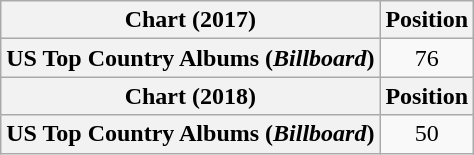<table class="wikitable plainrowheaders" style="text-align:center">
<tr>
<th>Chart (2017)</th>
<th>Position</th>
</tr>
<tr>
<th scope="row">US Top Country Albums (<em>Billboard</em>)</th>
<td>76</td>
</tr>
<tr>
<th>Chart (2018)</th>
<th>Position</th>
</tr>
<tr>
<th scope="row">US Top Country Albums (<em>Billboard</em>)</th>
<td>50</td>
</tr>
</table>
